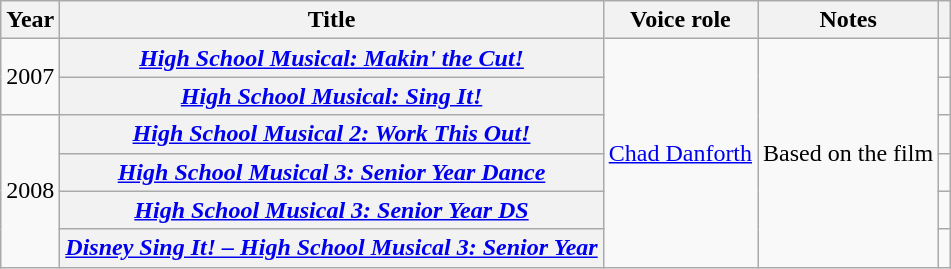<table class="wikitable plainrowheaders sortable">
<tr>
<th scope="col">Year</th>
<th scope="col">Title</th>
<th scope="col">Voice role</th>
<th scope="col" class="unsortable">Notes</th>
<th scope="col" class="unsortable"></th>
</tr>
<tr>
<td rowspan="2">2007</td>
<th scope="row"><em><a href='#'>High School Musical: Makin' the Cut!</a></em></th>
<td rowspan="6"><a href='#'>Chad Danforth</a></td>
<td rowspan="6">Based on the film</td>
<td style="text-align: center;"></td>
</tr>
<tr>
<th scope="row"><em><a href='#'>High School Musical: Sing It!</a></em></th>
<td style="text-align: center;"></td>
</tr>
<tr>
<td rowspan="4">2008</td>
<th scope="row"><em><a href='#'>High School Musical 2: Work This Out!</a></em></th>
<td style="text-align: center;"></td>
</tr>
<tr>
<th scope="row"><em><a href='#'>High School Musical 3: Senior Year Dance</a></em></th>
<td style="text-align: center;"></td>
</tr>
<tr>
<th scope="row"><em><a href='#'>High School Musical 3: Senior Year DS</a></em></th>
<td style="text-align: center;"></td>
</tr>
<tr>
<th scope="row"><em><a href='#'>Disney Sing It! – High School Musical 3: Senior Year</a></em></th>
<td style="text-align: center;"></td>
</tr>
</table>
